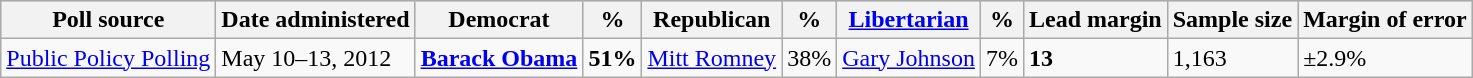<table class="wikitable">
<tr style="background:lightgrey;">
<th>Poll source</th>
<th>Date administered</th>
<th>Democrat</th>
<th>%</th>
<th>Republican</th>
<th>%</th>
<th><a href='#'>Libertarian</a></th>
<th>%</th>
<th>Lead margin</th>
<th>Sample size</th>
<th>Margin of error</th>
</tr>
<tr>
<td><a href='#'>Public Policy Polling</a></td>
<td>May 10–13, 2012</td>
<td><strong><a href='#'>Barack Obama</a></strong></td>
<td><strong>51%</strong></td>
<td><a href='#'>Mitt Romney</a></td>
<td>38%</td>
<td><a href='#'>Gary Johnson</a></td>
<td>7%</td>
<td><strong>13</strong></td>
<td>1,163</td>
<td>±2.9%</td>
</tr>
</table>
